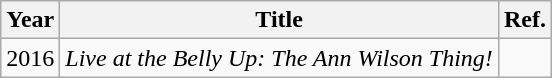<table class="wikitable">
<tr>
<th>Year</th>
<th>Title</th>
<th>Ref.</th>
</tr>
<tr>
<td>2016</td>
<td><em>Live at the Belly Up: The Ann Wilson Thing!</em></td>
<td></td>
</tr>
</table>
